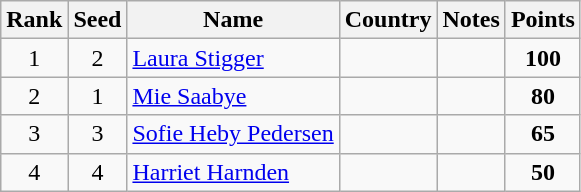<table class="wikitable" style="text-align:center;">
<tr>
<th>Rank</th>
<th>Seed</th>
<th>Name</th>
<th>Country</th>
<th>Notes</th>
<th>Points</th>
</tr>
<tr>
<td>1</td>
<td>2</td>
<td align=left><a href='#'>Laura Stigger</a></td>
<td align=left></td>
<td></td>
<td><strong>100</strong></td>
</tr>
<tr>
<td>2</td>
<td>1</td>
<td align=left><a href='#'>Mie Saabye</a></td>
<td align=left></td>
<td></td>
<td><strong>80</strong></td>
</tr>
<tr>
<td>3</td>
<td>3</td>
<td align=left><a href='#'>Sofie Heby Pedersen</a></td>
<td align=left></td>
<td></td>
<td><strong>65</strong></td>
</tr>
<tr>
<td>4</td>
<td>4</td>
<td align=left><a href='#'>Harriet Harnden</a></td>
<td align=left></td>
<td></td>
<td><strong>50</strong></td>
</tr>
</table>
